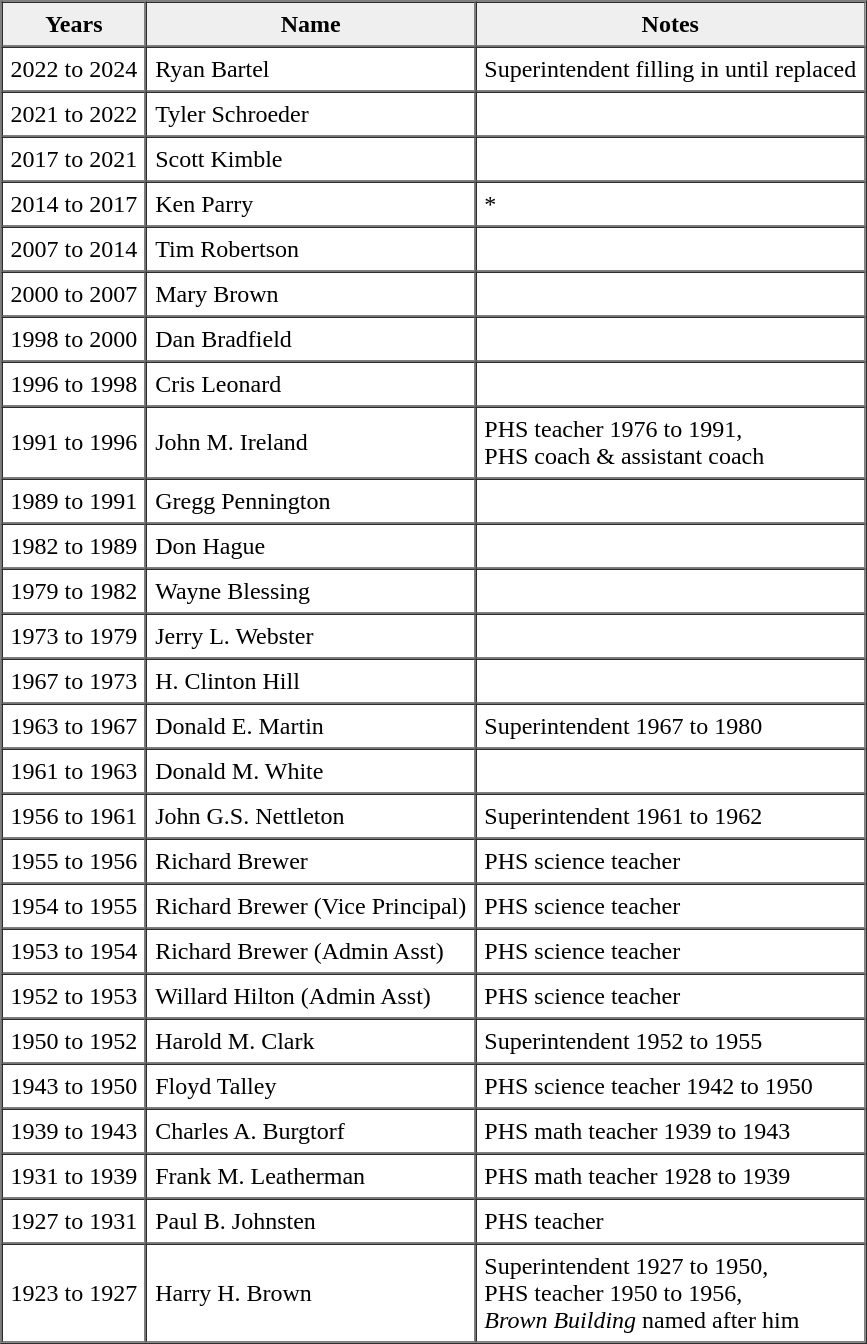<table border="1" cellpadding="5" cellspacing="0">
<tr>
<th scope="col" style="background:#efefef;">Years</th>
<th scope="col" style="background:#efefef;">Name</th>
<th scope="col" style="background:#efefef;">Notes</th>
</tr>
<tr>
<td>2022 to 2024</td>
<td>Ryan Bartel</td>
<td>Superintendent filling in until replaced</td>
</tr>
<tr>
<td>2021 to 2022</td>
<td>Tyler Schroeder</td>
<td></td>
</tr>
<tr>
<td>2017 to 2021</td>
<td>Scott Kimble</td>
<td></td>
</tr>
<tr>
<td>2014 to 2017</td>
<td>Ken Parry</td>
<td>*</td>
</tr>
<tr>
<td>2007 to 2014</td>
<td>Tim Robertson</td>
<td></td>
</tr>
<tr>
<td>2000 to 2007</td>
<td>Mary Brown</td>
<td></td>
</tr>
<tr>
<td>1998 to 2000</td>
<td>Dan Bradfield</td>
<td></td>
</tr>
<tr>
<td>1996 to 1998</td>
<td>Cris Leonard</td>
<td></td>
</tr>
<tr>
<td>1991 to 1996</td>
<td>John M. Ireland</td>
<td>PHS teacher 1976 to 1991,<br>PHS coach & assistant coach</td>
</tr>
<tr>
<td>1989 to 1991</td>
<td>Gregg Pennington</td>
<td></td>
</tr>
<tr>
<td>1982 to 1989</td>
<td>Don Hague</td>
<td></td>
</tr>
<tr>
<td>1979 to 1982</td>
<td>Wayne Blessing</td>
<td></td>
</tr>
<tr>
<td>1973 to 1979</td>
<td>Jerry L. Webster</td>
<td></td>
</tr>
<tr>
<td>1967 to 1973</td>
<td>H. Clinton Hill</td>
<td></td>
</tr>
<tr>
<td>1963 to 1967</td>
<td>Donald E. Martin</td>
<td>Superintendent 1967 to 1980</td>
</tr>
<tr>
<td>1961 to 1963</td>
<td>Donald M. White</td>
<td></td>
</tr>
<tr>
<td>1956 to 1961</td>
<td>John G.S. Nettleton</td>
<td>Superintendent 1961 to 1962</td>
</tr>
<tr>
<td>1955 to 1956</td>
<td>Richard Brewer</td>
<td>PHS science teacher</td>
</tr>
<tr>
<td>1954 to 1955</td>
<td>Richard Brewer (Vice Principal)</td>
<td>PHS science teacher</td>
</tr>
<tr>
<td>1953 to 1954</td>
<td>Richard Brewer (Admin Asst)</td>
<td>PHS science teacher</td>
</tr>
<tr>
<td>1952 to 1953</td>
<td>Willard Hilton (Admin Asst)</td>
<td>PHS science teacher</td>
</tr>
<tr>
<td>1950 to 1952</td>
<td>Harold M. Clark</td>
<td>Superintendent 1952 to 1955</td>
</tr>
<tr>
<td>1943 to 1950</td>
<td>Floyd Talley</td>
<td>PHS science teacher 1942 to 1950</td>
</tr>
<tr>
<td>1939 to 1943</td>
<td>Charles A. Burgtorf</td>
<td>PHS math teacher 1939 to 1943</td>
</tr>
<tr>
<td>1931 to 1939</td>
<td>Frank M. Leatherman</td>
<td>PHS math teacher 1928 to 1939</td>
</tr>
<tr>
<td>1927 to 1931</td>
<td>Paul B. Johnsten</td>
<td>PHS teacher</td>
</tr>
<tr>
<td>1923 to 1927</td>
<td>Harry H. Brown</td>
<td>Superintendent 1927 to 1950,<br>PHS teacher 1950 to 1956,<br><em>Brown Building</em> named after him</td>
</tr>
</table>
